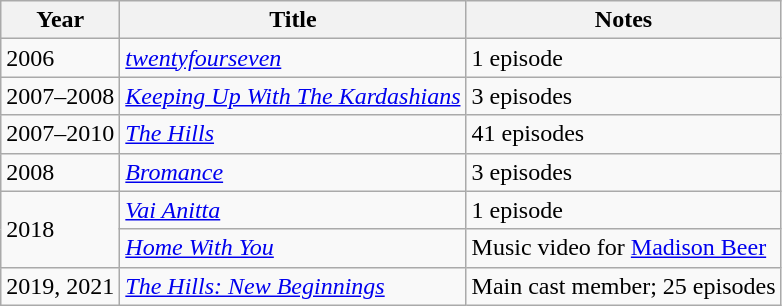<table class="wikitable sortable">
<tr>
<th>Year</th>
<th>Title</th>
<th>Notes</th>
</tr>
<tr>
<td>2006</td>
<td><em><a href='#'>twentyfourseven</a></em></td>
<td>1 episode</td>
</tr>
<tr>
<td>2007–2008</td>
<td><em><a href='#'>Keeping Up With The Kardashians</a></em></td>
<td>3 episodes</td>
</tr>
<tr>
<td>2007–2010</td>
<td><em><a href='#'>The Hills</a></em></td>
<td>41 episodes</td>
</tr>
<tr>
<td>2008</td>
<td><em><a href='#'>Bromance</a></em></td>
<td>3 episodes</td>
</tr>
<tr>
<td rowspan="2">2018</td>
<td><em><a href='#'>Vai Anitta</a></em></td>
<td>1 episode</td>
</tr>
<tr>
<td><em><a href='#'>Home With You</a></em></td>
<td>Music video for <a href='#'>Madison Beer</a></td>
</tr>
<tr>
<td>2019, 2021</td>
<td><em><a href='#'>The Hills: New Beginnings</a></em></td>
<td>Main cast member; 25 episodes</td>
</tr>
</table>
